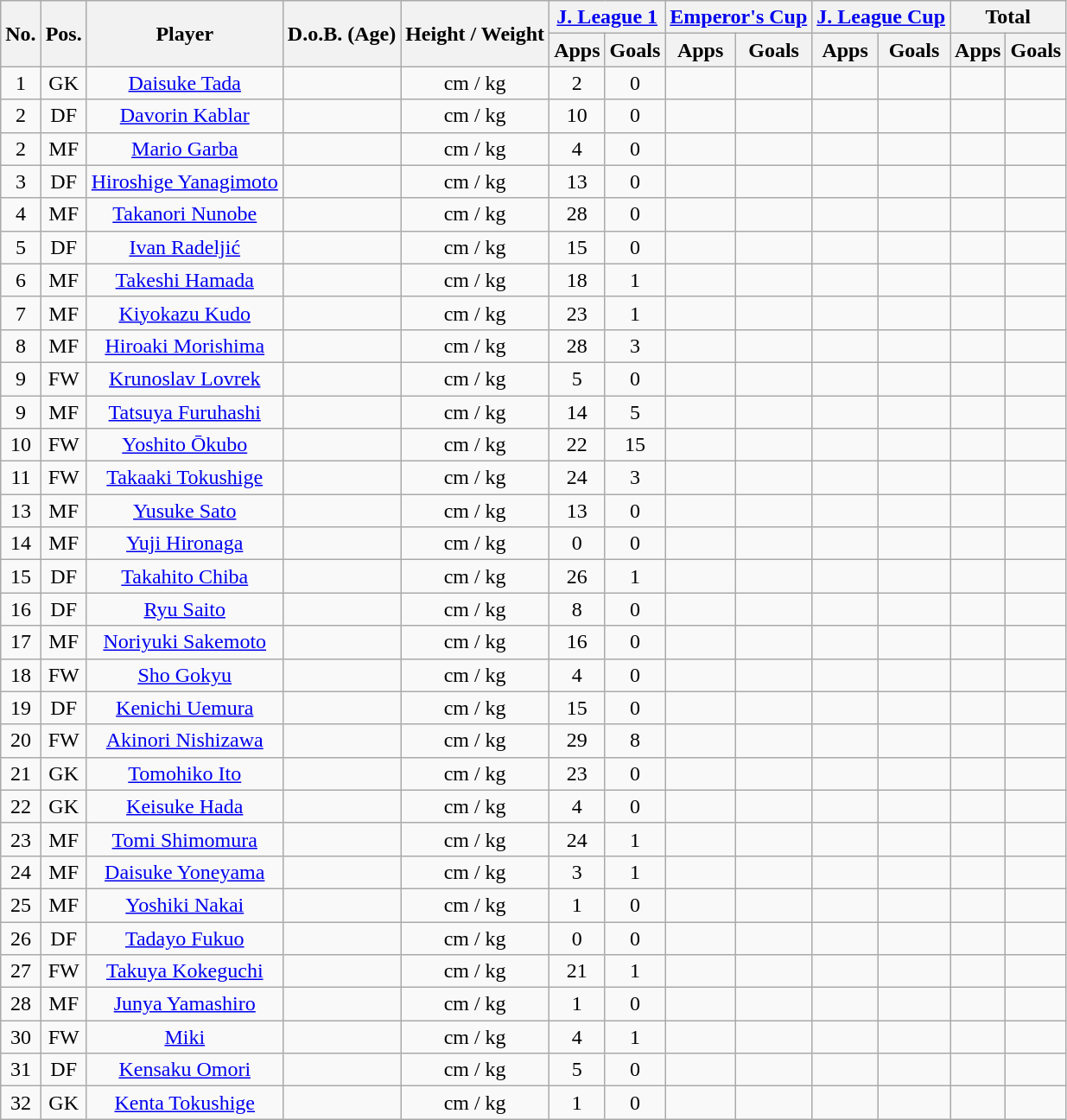<table class="wikitable" style="text-align:center;">
<tr>
<th rowspan="2">No.</th>
<th rowspan="2">Pos.</th>
<th rowspan="2">Player</th>
<th rowspan="2">D.o.B. (Age)</th>
<th rowspan="2">Height / Weight</th>
<th colspan="2"><a href='#'>J. League 1</a></th>
<th colspan="2"><a href='#'>Emperor's Cup</a></th>
<th colspan="2"><a href='#'>J. League Cup</a></th>
<th colspan="2">Total</th>
</tr>
<tr>
<th>Apps</th>
<th>Goals</th>
<th>Apps</th>
<th>Goals</th>
<th>Apps</th>
<th>Goals</th>
<th>Apps</th>
<th>Goals</th>
</tr>
<tr>
<td>1</td>
<td>GK</td>
<td><a href='#'>Daisuke Tada</a></td>
<td></td>
<td>cm / kg</td>
<td>2</td>
<td>0</td>
<td></td>
<td></td>
<td></td>
<td></td>
<td></td>
<td></td>
</tr>
<tr>
<td>2</td>
<td>DF</td>
<td><a href='#'>Davorin Kablar</a></td>
<td></td>
<td>cm / kg</td>
<td>10</td>
<td>0</td>
<td></td>
<td></td>
<td></td>
<td></td>
<td></td>
<td></td>
</tr>
<tr>
<td>2</td>
<td>MF</td>
<td><a href='#'>Mario Garba</a></td>
<td></td>
<td>cm / kg</td>
<td>4</td>
<td>0</td>
<td></td>
<td></td>
<td></td>
<td></td>
<td></td>
<td></td>
</tr>
<tr>
<td>3</td>
<td>DF</td>
<td><a href='#'>Hiroshige Yanagimoto</a></td>
<td></td>
<td>cm / kg</td>
<td>13</td>
<td>0</td>
<td></td>
<td></td>
<td></td>
<td></td>
<td></td>
<td></td>
</tr>
<tr>
<td>4</td>
<td>MF</td>
<td><a href='#'>Takanori Nunobe</a></td>
<td></td>
<td>cm / kg</td>
<td>28</td>
<td>0</td>
<td></td>
<td></td>
<td></td>
<td></td>
<td></td>
<td></td>
</tr>
<tr>
<td>5</td>
<td>DF</td>
<td><a href='#'>Ivan Radeljić</a></td>
<td></td>
<td>cm / kg</td>
<td>15</td>
<td>0</td>
<td></td>
<td></td>
<td></td>
<td></td>
<td></td>
<td></td>
</tr>
<tr>
<td>6</td>
<td>MF</td>
<td><a href='#'>Takeshi Hamada</a></td>
<td></td>
<td>cm / kg</td>
<td>18</td>
<td>1</td>
<td></td>
<td></td>
<td></td>
<td></td>
<td></td>
<td></td>
</tr>
<tr>
<td>7</td>
<td>MF</td>
<td><a href='#'>Kiyokazu Kudo</a></td>
<td></td>
<td>cm / kg</td>
<td>23</td>
<td>1</td>
<td></td>
<td></td>
<td></td>
<td></td>
<td></td>
<td></td>
</tr>
<tr>
<td>8</td>
<td>MF</td>
<td><a href='#'>Hiroaki Morishima</a></td>
<td></td>
<td>cm / kg</td>
<td>28</td>
<td>3</td>
<td></td>
<td></td>
<td></td>
<td></td>
<td></td>
<td></td>
</tr>
<tr>
<td>9</td>
<td>FW</td>
<td><a href='#'>Krunoslav Lovrek</a></td>
<td></td>
<td>cm / kg</td>
<td>5</td>
<td>0</td>
<td></td>
<td></td>
<td></td>
<td></td>
<td></td>
<td></td>
</tr>
<tr>
<td>9</td>
<td>MF</td>
<td><a href='#'>Tatsuya Furuhashi</a></td>
<td></td>
<td>cm / kg</td>
<td>14</td>
<td>5</td>
<td></td>
<td></td>
<td></td>
<td></td>
<td></td>
<td></td>
</tr>
<tr>
<td>10</td>
<td>FW</td>
<td><a href='#'>Yoshito Ōkubo</a></td>
<td></td>
<td>cm / kg</td>
<td>22</td>
<td>15</td>
<td></td>
<td></td>
<td></td>
<td></td>
<td></td>
<td></td>
</tr>
<tr>
<td>11</td>
<td>FW</td>
<td><a href='#'>Takaaki Tokushige</a></td>
<td></td>
<td>cm / kg</td>
<td>24</td>
<td>3</td>
<td></td>
<td></td>
<td></td>
<td></td>
<td></td>
<td></td>
</tr>
<tr>
<td>13</td>
<td>MF</td>
<td><a href='#'>Yusuke Sato</a></td>
<td></td>
<td>cm / kg</td>
<td>13</td>
<td>0</td>
<td></td>
<td></td>
<td></td>
<td></td>
<td></td>
<td></td>
</tr>
<tr>
<td>14</td>
<td>MF</td>
<td><a href='#'>Yuji Hironaga</a></td>
<td></td>
<td>cm / kg</td>
<td>0</td>
<td>0</td>
<td></td>
<td></td>
<td></td>
<td></td>
<td></td>
<td></td>
</tr>
<tr>
<td>15</td>
<td>DF</td>
<td><a href='#'>Takahito Chiba</a></td>
<td></td>
<td>cm / kg</td>
<td>26</td>
<td>1</td>
<td></td>
<td></td>
<td></td>
<td></td>
<td></td>
<td></td>
</tr>
<tr>
<td>16</td>
<td>DF</td>
<td><a href='#'>Ryu Saito</a></td>
<td></td>
<td>cm / kg</td>
<td>8</td>
<td>0</td>
<td></td>
<td></td>
<td></td>
<td></td>
<td></td>
<td></td>
</tr>
<tr>
<td>17</td>
<td>MF</td>
<td><a href='#'>Noriyuki Sakemoto</a></td>
<td></td>
<td>cm / kg</td>
<td>16</td>
<td>0</td>
<td></td>
<td></td>
<td></td>
<td></td>
<td></td>
<td></td>
</tr>
<tr>
<td>18</td>
<td>FW</td>
<td><a href='#'>Sho Gokyu</a></td>
<td></td>
<td>cm / kg</td>
<td>4</td>
<td>0</td>
<td></td>
<td></td>
<td></td>
<td></td>
<td></td>
<td></td>
</tr>
<tr>
<td>19</td>
<td>DF</td>
<td><a href='#'>Kenichi Uemura</a></td>
<td></td>
<td>cm / kg</td>
<td>15</td>
<td>0</td>
<td></td>
<td></td>
<td></td>
<td></td>
<td></td>
<td></td>
</tr>
<tr>
<td>20</td>
<td>FW</td>
<td><a href='#'>Akinori Nishizawa</a></td>
<td></td>
<td>cm / kg</td>
<td>29</td>
<td>8</td>
<td></td>
<td></td>
<td></td>
<td></td>
<td></td>
<td></td>
</tr>
<tr>
<td>21</td>
<td>GK</td>
<td><a href='#'>Tomohiko Ito</a></td>
<td></td>
<td>cm / kg</td>
<td>23</td>
<td>0</td>
<td></td>
<td></td>
<td></td>
<td></td>
<td></td>
<td></td>
</tr>
<tr>
<td>22</td>
<td>GK</td>
<td><a href='#'>Keisuke Hada</a></td>
<td></td>
<td>cm / kg</td>
<td>4</td>
<td>0</td>
<td></td>
<td></td>
<td></td>
<td></td>
<td></td>
<td></td>
</tr>
<tr>
<td>23</td>
<td>MF</td>
<td><a href='#'>Tomi Shimomura</a></td>
<td></td>
<td>cm / kg</td>
<td>24</td>
<td>1</td>
<td></td>
<td></td>
<td></td>
<td></td>
<td></td>
<td></td>
</tr>
<tr>
<td>24</td>
<td>MF</td>
<td><a href='#'>Daisuke Yoneyama</a></td>
<td></td>
<td>cm / kg</td>
<td>3</td>
<td>1</td>
<td></td>
<td></td>
<td></td>
<td></td>
<td></td>
<td></td>
</tr>
<tr>
<td>25</td>
<td>MF</td>
<td><a href='#'>Yoshiki Nakai</a></td>
<td></td>
<td>cm / kg</td>
<td>1</td>
<td>0</td>
<td></td>
<td></td>
<td></td>
<td></td>
<td></td>
<td></td>
</tr>
<tr>
<td>26</td>
<td>DF</td>
<td><a href='#'>Tadayo Fukuo</a></td>
<td></td>
<td>cm / kg</td>
<td>0</td>
<td>0</td>
<td></td>
<td></td>
<td></td>
<td></td>
<td></td>
<td></td>
</tr>
<tr>
<td>27</td>
<td>FW</td>
<td><a href='#'>Takuya Kokeguchi</a></td>
<td></td>
<td>cm / kg</td>
<td>21</td>
<td>1</td>
<td></td>
<td></td>
<td></td>
<td></td>
<td></td>
<td></td>
</tr>
<tr>
<td>28</td>
<td>MF</td>
<td><a href='#'>Junya Yamashiro</a></td>
<td></td>
<td>cm / kg</td>
<td>1</td>
<td>0</td>
<td></td>
<td></td>
<td></td>
<td></td>
<td></td>
<td></td>
</tr>
<tr>
<td>30</td>
<td>FW</td>
<td><a href='#'>Miki</a></td>
<td></td>
<td>cm / kg</td>
<td>4</td>
<td>1</td>
<td></td>
<td></td>
<td></td>
<td></td>
<td></td>
<td></td>
</tr>
<tr>
<td>31</td>
<td>DF</td>
<td><a href='#'>Kensaku Omori</a></td>
<td></td>
<td>cm / kg</td>
<td>5</td>
<td>0</td>
<td></td>
<td></td>
<td></td>
<td></td>
<td></td>
<td></td>
</tr>
<tr>
<td>32</td>
<td>GK</td>
<td><a href='#'>Kenta Tokushige</a></td>
<td></td>
<td>cm / kg</td>
<td>1</td>
<td>0</td>
<td></td>
<td></td>
<td></td>
<td></td>
<td></td>
<td></td>
</tr>
</table>
